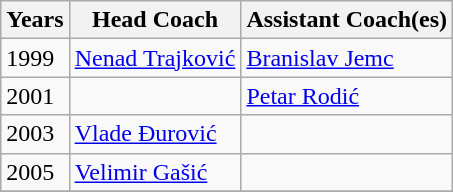<table class="wikitable">
<tr>
<th>Years</th>
<th>Head Coach</th>
<th>Assistant Coach(es)</th>
</tr>
<tr>
<td>1999</td>
<td><a href='#'>Nenad Trajković</a></td>
<td><a href='#'>Branislav Jemc</a></td>
</tr>
<tr>
<td>2001</td>
<td></td>
<td><a href='#'>Petar Rodić</a></td>
</tr>
<tr>
<td>2003</td>
<td><a href='#'>Vlade Đurović</a></td>
<td></td>
</tr>
<tr>
<td>2005</td>
<td><a href='#'>Velimir Gašić</a></td>
<td></td>
</tr>
<tr>
</tr>
</table>
